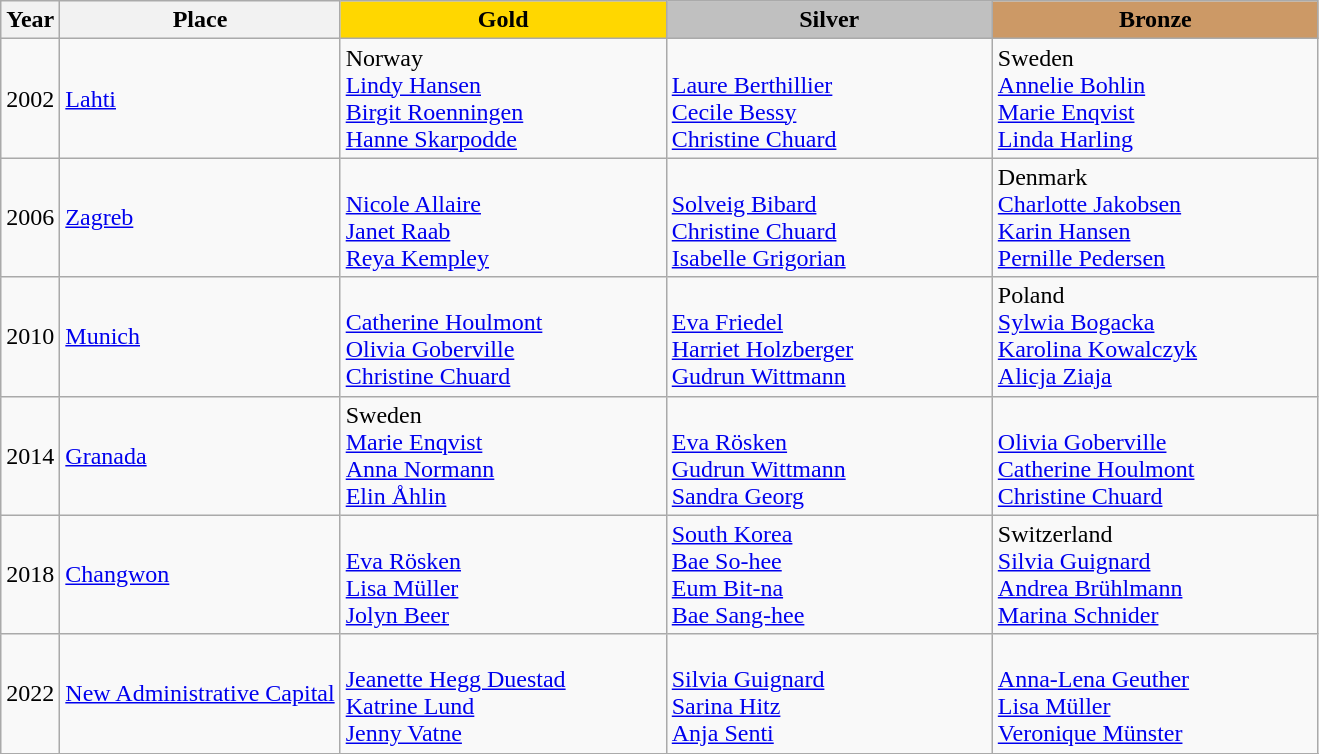<table class="wikitable">
<tr>
<th>Year</th>
<th>Place</th>
<th style="background:gold"    width="210">Gold</th>
<th style="background:silver"  width="210">Silver</th>
<th style="background:#cc9966" width="210">Bronze</th>
</tr>
<tr>
<td>2002</td>
<td> <a href='#'>Lahti</a></td>
<td> Norway<br><a href='#'>Lindy Hansen</a><br><a href='#'>Birgit Roenningen</a><br><a href='#'>Hanne Skarpodde</a></td>
<td><br><a href='#'>Laure Berthillier</a><br><a href='#'>Cecile Bessy</a><br><a href='#'>Christine Chuard</a></td>
<td> Sweden<br><a href='#'>Annelie Bohlin</a><br><a href='#'>Marie Enqvist</a><br><a href='#'>Linda Harling</a></td>
</tr>
<tr>
<td>2006</td>
<td> <a href='#'>Zagreb</a></td>
<td><br><a href='#'>Nicole Allaire</a><br><a href='#'>Janet Raab</a><br><a href='#'>Reya Kempley</a></td>
<td><br><a href='#'>Solveig Bibard</a><br><a href='#'>Christine Chuard</a><br><a href='#'>Isabelle Grigorian</a></td>
<td> Denmark<br><a href='#'>Charlotte Jakobsen</a><br><a href='#'>Karin Hansen</a><br><a href='#'>Pernille Pedersen</a></td>
</tr>
<tr>
<td>2010</td>
<td> <a href='#'>Munich</a></td>
<td><br><a href='#'>Catherine Houlmont</a><br><a href='#'>Olivia Goberville</a><br><a href='#'>Christine Chuard</a></td>
<td><br><a href='#'>Eva Friedel</a><br><a href='#'>Harriet Holzberger</a><br><a href='#'>Gudrun Wittmann</a></td>
<td> Poland<br><a href='#'>Sylwia Bogacka</a><br><a href='#'>Karolina Kowalczyk</a><br><a href='#'>Alicja Ziaja</a></td>
</tr>
<tr>
<td>2014</td>
<td> <a href='#'>Granada</a></td>
<td> Sweden<br><a href='#'>Marie Enqvist</a><br><a href='#'>Anna Normann</a><br><a href='#'>Elin Åhlin</a></td>
<td><br><a href='#'>Eva Rösken</a><br><a href='#'>Gudrun Wittmann</a><br><a href='#'>Sandra Georg</a></td>
<td><br><a href='#'>Olivia Goberville</a><br><a href='#'>Catherine Houlmont</a><br><a href='#'>Christine Chuard</a></td>
</tr>
<tr>
<td>2018</td>
<td> <a href='#'>Changwon</a></td>
<td><br><a href='#'>Eva Rösken</a><br><a href='#'>Lisa Müller</a><br><a href='#'>Jolyn Beer</a></td>
<td> <a href='#'>South Korea</a><br><a href='#'>Bae So-hee</a><br><a href='#'>Eum Bit-na</a><br><a href='#'>Bae Sang-hee</a></td>
<td> Switzerland<br><a href='#'>Silvia Guignard</a><br><a href='#'>Andrea Brühlmann</a><br><a href='#'>Marina Schnider</a></td>
</tr>
<tr>
<td>2022</td>
<td> <a href='#'>New Administrative Capital</a></td>
<td><br><a href='#'>Jeanette Hegg Duestad</a><br><a href='#'>Katrine Lund</a><br><a href='#'>Jenny Vatne</a></td>
<td><br><a href='#'>Silvia Guignard</a><br><a href='#'>Sarina Hitz</a><br><a href='#'>Anja Senti</a></td>
<td><br><a href='#'>Anna-Lena Geuther</a><br><a href='#'>Lisa Müller</a><br><a href='#'>Veronique Münster</a></td>
</tr>
<tr>
</tr>
</table>
